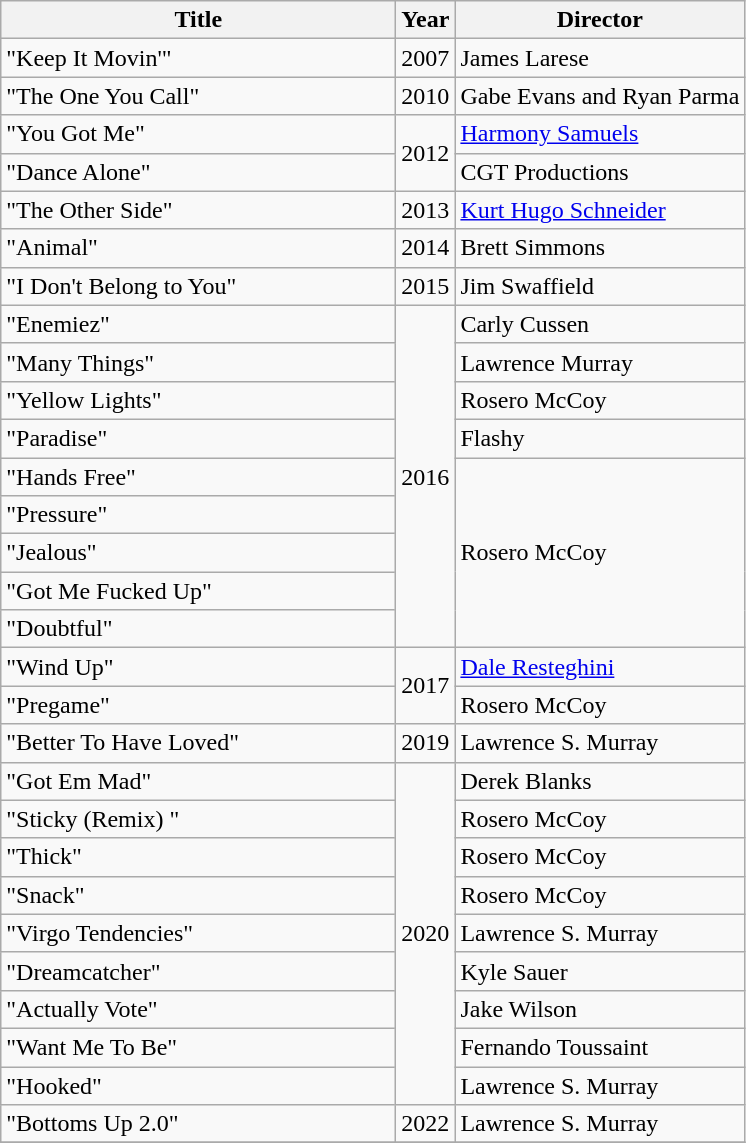<table class="wikitable">
<tr>
<th scope="col" style="width:16em;">Title</th>
<th>Year</th>
<th>Director</th>
</tr>
<tr>
<td scope="row">"Keep It Movin'"</td>
<td>2007</td>
<td>James Larese</td>
</tr>
<tr>
<td scope="row">"The One You Call"</td>
<td>2010</td>
<td>Gabe Evans and Ryan Parma</td>
</tr>
<tr>
<td scope="row">"You Got Me"</td>
<td rowspan="2">2012</td>
<td><a href='#'>Harmony Samuels</a></td>
</tr>
<tr>
<td scope="row">"Dance Alone"</td>
<td>CGT Productions</td>
</tr>
<tr>
<td scope="row">"The Other Side"</td>
<td>2013</td>
<td><a href='#'>Kurt Hugo Schneider</a></td>
</tr>
<tr>
<td scope="row">"Animal"</td>
<td>2014</td>
<td>Brett Simmons</td>
</tr>
<tr>
<td scope="row">"I Don't Belong to You"</td>
<td>2015</td>
<td>Jim Swaffield</td>
</tr>
<tr>
<td scope="row">"Enemiez"</td>
<td rowspan="9">2016</td>
<td>Carly Cussen</td>
</tr>
<tr>
<td scope="row">"Many Things"</td>
<td>Lawrence Murray</td>
</tr>
<tr>
<td scope="row">"Yellow Lights"</td>
<td>Rosero McCoy</td>
</tr>
<tr>
<td scope="row">"Paradise"</td>
<td>Flashy</td>
</tr>
<tr>
<td scope="row">"Hands Free"</td>
<td rowspan="5">Rosero McCoy</td>
</tr>
<tr>
<td scope="row">"Pressure"</td>
</tr>
<tr>
<td scope="row">"Jealous"</td>
</tr>
<tr>
<td scope="row">"Got Me Fucked Up"</td>
</tr>
<tr>
<td scope="row">"Doubtful"</td>
</tr>
<tr>
<td scope="row">"Wind Up"</td>
<td rowspan="2">2017</td>
<td><a href='#'>Dale Resteghini</a></td>
</tr>
<tr>
<td scope="row">"Pregame"</td>
<td>Rosero McCoy</td>
</tr>
<tr>
<td scope="row">"Better To Have Loved"</td>
<td>2019</td>
<td>Lawrence S. Murray</td>
</tr>
<tr>
<td scope="row">"Got Em Mad"</td>
<td rowspan="9">2020</td>
<td>Derek Blanks</td>
</tr>
<tr>
<td scope="row">"Sticky (Remix) "</td>
<td>Rosero McCoy</td>
</tr>
<tr>
<td scope="row">"Thick"</td>
<td>Rosero McCoy</td>
</tr>
<tr>
<td scope="row">"Snack"</td>
<td>Rosero McCoy</td>
</tr>
<tr>
<td scope="row">"Virgo Tendencies"</td>
<td>Lawrence S. Murray</td>
</tr>
<tr>
<td scope="row">"Dreamcatcher"</td>
<td>Kyle Sauer</td>
</tr>
<tr>
<td scope="row">"Actually Vote"</td>
<td>Jake Wilson</td>
</tr>
<tr>
<td scope="row">"Want Me To Be"</td>
<td>Fernando Toussaint</td>
</tr>
<tr>
<td scope="row">"Hooked"</td>
<td>Lawrence S. Murray</td>
</tr>
<tr>
<td scope="row">"Bottoms Up 2.0"</td>
<td>2022</td>
<td>Lawrence S. Murray</td>
</tr>
<tr>
</tr>
</table>
